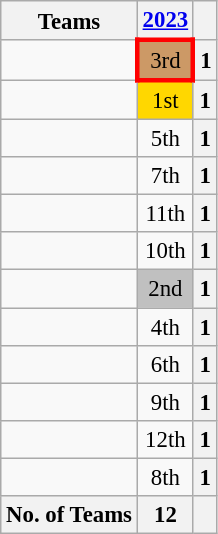<table class="wikitable" style="font-size:95%; text-align: center;">
<tr>
<th>Teams</th>
<th><a href='#'>2023</a></th>
<th></th>
</tr>
<tr>
<td align="left"></td>
<td style="border: 3px solid red; background:#cc9966;">3rd</td>
<th>1</th>
</tr>
<tr>
<td align="left"></td>
<td style="background:gold;">1st</td>
<th>1</th>
</tr>
<tr>
<td align="left"></td>
<td>5th</td>
<th>1</th>
</tr>
<tr>
<td align="left"></td>
<td>7th</td>
<th>1</th>
</tr>
<tr>
<td align="left"></td>
<td>11th</td>
<th>1</th>
</tr>
<tr>
<td align="left"></td>
<td>10th</td>
<th>1</th>
</tr>
<tr>
<td align="left"></td>
<td style="background:silver;">2nd</td>
<th>1</th>
</tr>
<tr>
<td align="left"></td>
<td>4th</td>
<th>1</th>
</tr>
<tr>
<td align="left"></td>
<td>6th</td>
<th>1</th>
</tr>
<tr>
<td align="left"></td>
<td>9th</td>
<th>1</th>
</tr>
<tr>
<td align="left"></td>
<td>12th</td>
<th>1</th>
</tr>
<tr>
<td align="left"></td>
<td>8th</td>
<th>1</th>
</tr>
<tr>
<th>No. of Teams</th>
<th>12</th>
<th></th>
</tr>
</table>
